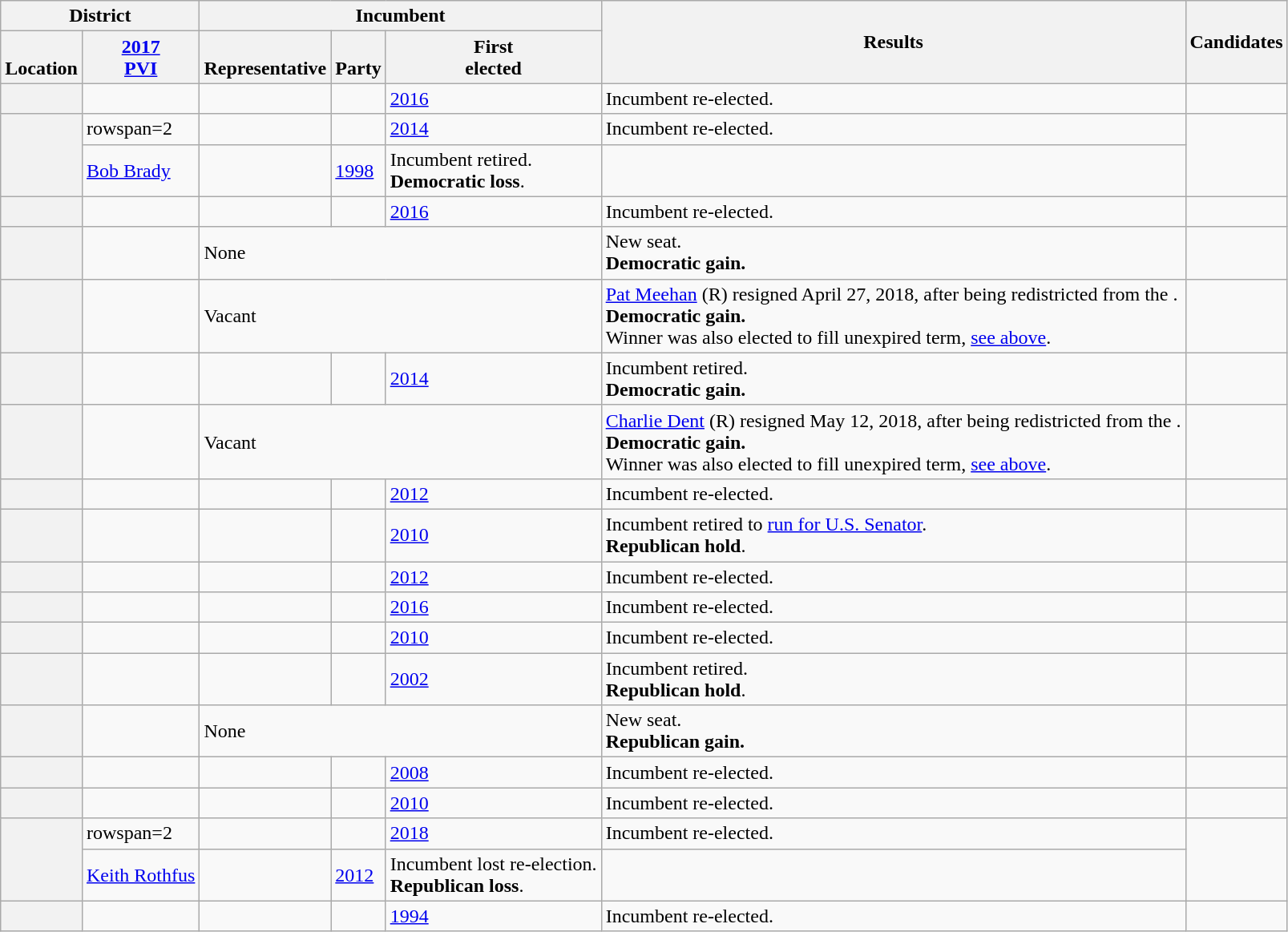<table class="wikitable sortable">
<tr>
<th colspan=2>District</th>
<th colspan=3>Incumbent</th>
<th rowspan=2>Results</th>
<th rowspan=2>Candidates</th>
</tr>
<tr valign=bottom>
<th>Location</th>
<th><a href='#'>2017<br>PVI</a></th>
<th>Representative</th>
<th>Party</th>
<th>First<br>elected</th>
</tr>
<tr>
<th></th>
<td></td>
<td><br></td>
<td></td>
<td><a href='#'>2016</a></td>
<td>Incumbent re-elected.</td>
<td nowrap></td>
</tr>
<tr>
<th rowspan=2></th>
<td>rowspan=2 </td>
<td><br></td>
<td></td>
<td><a href='#'>2014</a></td>
<td>Incumbent re-elected.</td>
<td nowrap rowspan=2></td>
</tr>
<tr>
<td><a href='#'>Bob Brady</a><br></td>
<td></td>
<td><a href='#'>1998 </a></td>
<td>Incumbent retired.<br><strong>Democratic loss</strong>.</td>
</tr>
<tr>
<th></th>
<td></td>
<td><br></td>
<td></td>
<td><a href='#'>2016</a></td>
<td>Incumbent re-elected.</td>
<td nowrap></td>
</tr>
<tr>
<th></th>
<td></td>
<td colspan=3>None </td>
<td>New seat.<br><strong>Democratic gain.</strong></td>
<td nowrap></td>
</tr>
<tr>
<th></th>
<td></td>
<td colspan=3>Vacant</td>
<td><a href='#'>Pat Meehan</a> (R) resigned April 27, 2018, after being redistricted from the .<br><strong>Democratic gain.</strong><br>Winner was also elected to fill unexpired term, <a href='#'>see above</a>.</td>
<td nowrap></td>
</tr>
<tr>
<th></th>
<td></td>
<td></td>
<td></td>
<td><a href='#'>2014</a></td>
<td>Incumbent retired.<br><strong>Democratic gain.</strong></td>
<td nowrap></td>
</tr>
<tr>
<th></th>
<td></td>
<td colspan=3>Vacant</td>
<td><a href='#'>Charlie Dent</a> (R) resigned May 12, 2018, after being redistricted from the .<br><strong>Democratic gain.</strong><br>Winner was also elected to fill unexpired term, <a href='#'>see above</a>.</td>
<td nowrap></td>
</tr>
<tr>
<th></th>
<td></td>
<td><br></td>
<td></td>
<td><a href='#'>2012</a></td>
<td>Incumbent re-elected.</td>
<td nowrap></td>
</tr>
<tr>
<th></th>
<td></td>
<td><br></td>
<td></td>
<td><a href='#'>2010</a></td>
<td>Incumbent retired to <a href='#'>run for U.S. Senator</a>.<br><strong>Republican hold</strong>.</td>
<td nowrap></td>
</tr>
<tr>
<th></th>
<td></td>
<td><br></td>
<td></td>
<td><a href='#'>2012</a></td>
<td>Incumbent re-elected.</td>
<td nowrap></td>
</tr>
<tr>
<th></th>
<td></td>
<td><br></td>
<td></td>
<td><a href='#'>2016</a></td>
<td>Incumbent re-elected.</td>
<td nowrap></td>
</tr>
<tr>
<th></th>
<td></td>
<td><br></td>
<td></td>
<td><a href='#'>2010</a></td>
<td>Incumbent re-elected.</td>
<td nowrap></td>
</tr>
<tr>
<th></th>
<td></td>
<td><br></td>
<td></td>
<td><a href='#'>2002</a></td>
<td>Incumbent retired.<br><strong>Republican hold</strong>.</td>
<td nowrap></td>
</tr>
<tr>
<th></th>
<td></td>
<td colspan=3>None </td>
<td>New seat.<br><strong>Republican gain.</strong></td>
<td nowrap></td>
</tr>
<tr>
<th></th>
<td></td>
<td><br></td>
<td></td>
<td><a href='#'>2008</a></td>
<td>Incumbent re-elected.</td>
<td nowrap></td>
</tr>
<tr>
<th></th>
<td></td>
<td><br></td>
<td></td>
<td><a href='#'>2010</a></td>
<td>Incumbent re-elected.</td>
<td nowrap></td>
</tr>
<tr>
<th rowspan=2></th>
<td>rowspan=2 </td>
<td><br></td>
<td></td>
<td><a href='#'>2018 </a></td>
<td>Incumbent re-elected.</td>
<td rowspan=2 nowrap></td>
</tr>
<tr>
<td><a href='#'>Keith Rothfus</a><br></td>
<td></td>
<td><a href='#'>2012</a></td>
<td>Incumbent lost re-election.<br><strong>Republican loss</strong>.</td>
</tr>
<tr>
<th></th>
<td></td>
<td><br></td>
<td></td>
<td><a href='#'>1994</a></td>
<td>Incumbent re-elected.</td>
<td nowrap></td>
</tr>
</table>
